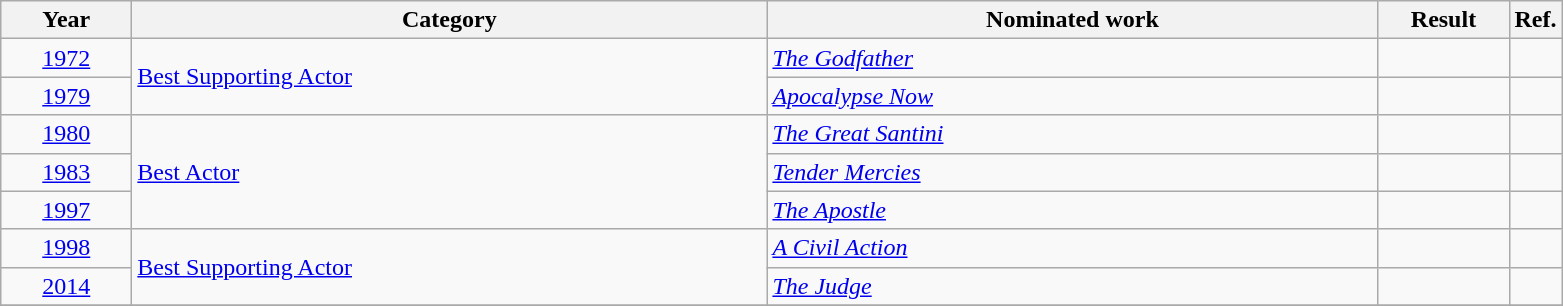<table class=wikitable>
<tr>
<th scope="col" style="width:5em;">Year</th>
<th scope="col" style="width:26em;">Category</th>
<th scope="col" style="width:25em;">Nominated work</th>
<th scope="col" style="width:5em;">Result</th>
<th>Ref.</th>
</tr>
<tr>
<td style="text-align:center;"><a href='#'>1972</a></td>
<td rowspan="2"><a href='#'>Best Supporting Actor</a></td>
<td><em><a href='#'>The Godfather</a></em></td>
<td></td>
<td></td>
</tr>
<tr>
<td style="text-align:center;"><a href='#'>1979</a></td>
<td><em><a href='#'>Apocalypse Now</a></em></td>
<td></td>
<td></td>
</tr>
<tr>
<td style="text-align:center;"><a href='#'>1980</a></td>
<td rowspan="3"><a href='#'>Best Actor</a></td>
<td><em><a href='#'>The Great Santini</a></em></td>
<td></td>
<td></td>
</tr>
<tr>
<td style="text-align:center;"><a href='#'>1983</a></td>
<td><em><a href='#'>Tender Mercies</a></em></td>
<td></td>
<td></td>
</tr>
<tr>
<td style="text-align:center;"><a href='#'>1997</a></td>
<td><em><a href='#'>The Apostle</a></em></td>
<td></td>
<td></td>
</tr>
<tr>
<td style="text-align:center;"><a href='#'>1998</a></td>
<td rowspan="2"><a href='#'>Best Supporting Actor</a></td>
<td><em><a href='#'>A Civil Action</a></em></td>
<td></td>
<td></td>
</tr>
<tr>
<td style="text-align:center;"><a href='#'>2014</a></td>
<td><em><a href='#'>The Judge</a></em></td>
<td></td>
<td></td>
</tr>
<tr>
</tr>
</table>
